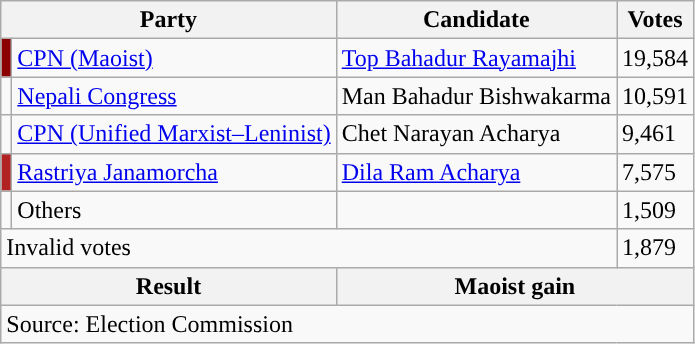<table class="wikitable">
<tr>
<th colspan="2">Party</th>
<th>Candidate</th>
<th>Votes</th>
</tr>
<tr>
<td style="background-color:darkred"></td>
<td><a href='#'>CPN (Maoist)</a></td>
<td><a href='#'>Top Bahadur Rayamajhi</a></td>
<td>19,584</td>
</tr>
<tr>
<td style="background-color:"></td>
<td><a href='#'>Nepali Congress</a></td>
<td>Man Bahadur Bishwakarma</td>
<td>10,591</td>
</tr>
<tr>
<td style="background-color:"></td>
<td><a href='#'>CPN (Unified Marxist–Leninist)</a></td>
<td>Chet Narayan Acharya</td>
<td>9,461</td>
</tr>
<tr>
<td style="background-color:firebrick"></td>
<td><a href='#'>Rastriya Janamorcha</a></td>
<td><a href='#'>Dila Ram Acharya</a></td>
<td>7,575</td>
</tr>
<tr>
<td></td>
<td>Others</td>
<td></td>
<td>1,509</td>
</tr>
<tr>
<td colspan="3">Invalid votes</td>
<td>1,879</td>
</tr>
<tr>
<th colspan="2">Result</th>
<th colspan="2">Maoist gain</th>
</tr>
<tr>
<td colspan="4">Source: Election Commission</td>
</tr>
</table>
